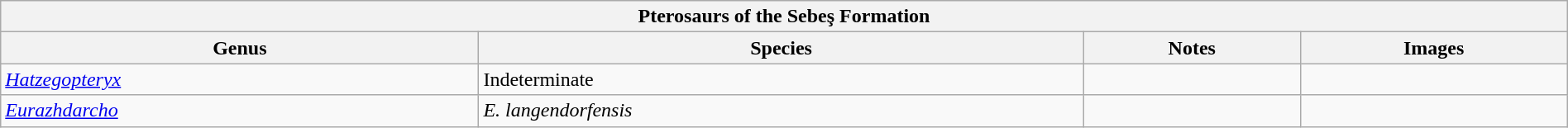<table class="wikitable" align="center" width="100%">
<tr>
<th colspan="7">Pterosaurs of the <strong>Sebeş Formation</strong></th>
</tr>
<tr>
<th>Genus</th>
<th>Species</th>
<th>Notes</th>
<th>Images</th>
</tr>
<tr>
<td><em><a href='#'>Hatzegopteryx</a></em></td>
<td>Indeterminate</td>
<td></td>
<td></td>
</tr>
<tr>
<td><em><a href='#'>Eurazhdarcho</a></em></td>
<td><em>E. langendorfensis</em></td>
<td></td>
<td></td>
</tr>
</table>
